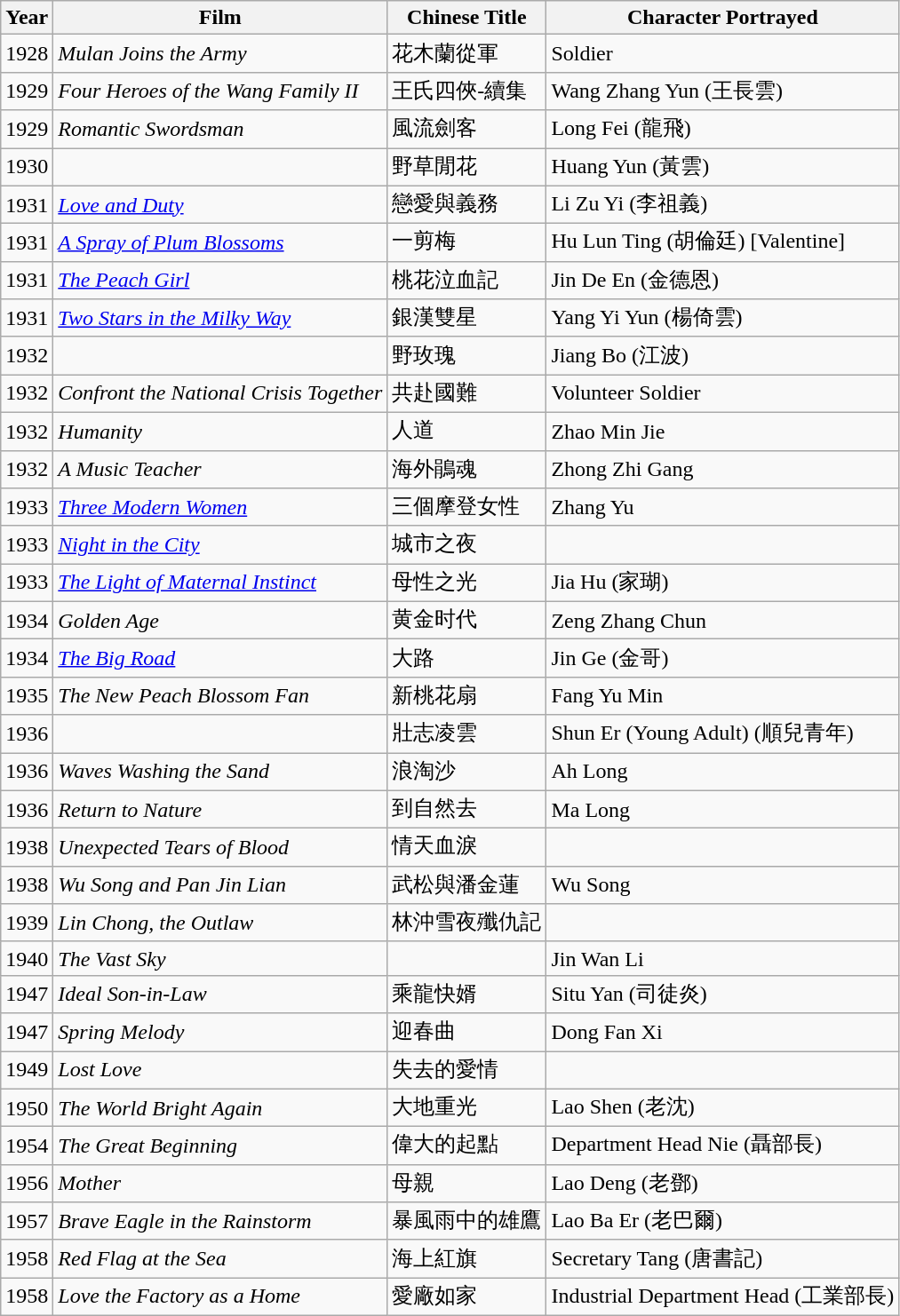<table class="wikitable">
<tr>
<th>Year</th>
<th>Film</th>
<th>Chinese Title</th>
<th>Character Portrayed</th>
</tr>
<tr>
<td>1928</td>
<td><em>Mulan Joins the Army</em></td>
<td>花木蘭從軍</td>
<td>Soldier</td>
</tr>
<tr>
<td>1929</td>
<td><em>Four Heroes of the Wang Family II</em></td>
<td>王氏四俠-續集</td>
<td>Wang Zhang Yun (王長雲)</td>
</tr>
<tr>
<td>1929</td>
<td><em>Romantic Swordsman</em></td>
<td>風流劍客</td>
<td>Long Fei (龍飛)</td>
</tr>
<tr>
<td>1930</td>
<td><em></em></td>
<td>野草閒花</td>
<td>Huang Yun (黃雲)</td>
</tr>
<tr>
<td>1931</td>
<td><em><a href='#'>Love and Duty</a></em></td>
<td>戀愛與義務</td>
<td>Li Zu Yi (李祖義)</td>
</tr>
<tr>
<td>1931</td>
<td><em><a href='#'>A Spray of Plum Blossoms</a></em></td>
<td>一剪梅</td>
<td>Hu Lun Ting (胡倫廷) [Valentine]</td>
</tr>
<tr>
<td>1931</td>
<td><em><a href='#'>The Peach Girl</a></em></td>
<td>桃花泣血記</td>
<td>Jin De En (金德恩)</td>
</tr>
<tr>
<td>1931</td>
<td><em><a href='#'>Two Stars in the Milky Way</a></em></td>
<td>銀漢雙星</td>
<td>Yang Yi Yun (楊倚雲)</td>
</tr>
<tr>
<td>1932</td>
<td><em></em></td>
<td>野玫瑰</td>
<td>Jiang Bo (江波)</td>
</tr>
<tr>
<td>1932</td>
<td><em>Confront the National Crisis Together</em></td>
<td>共赴國難</td>
<td>Volunteer Soldier</td>
</tr>
<tr>
<td>1932</td>
<td><em>Humanity</em></td>
<td>人道</td>
<td>Zhao Min Jie</td>
</tr>
<tr>
<td>1932</td>
<td><em>A Music Teacher</em></td>
<td>海外鵑魂</td>
<td>Zhong Zhi Gang</td>
</tr>
<tr>
<td>1933</td>
<td><em><a href='#'>Three Modern Women</a></em></td>
<td>三個摩登女性</td>
<td>Zhang Yu</td>
</tr>
<tr>
<td>1933</td>
<td><em><a href='#'>Night in the City</a></em></td>
<td>城市之夜</td>
<td></td>
</tr>
<tr>
<td>1933</td>
<td><em><a href='#'>The Light of Maternal Instinct</a></em></td>
<td>母性之光</td>
<td>Jia Hu (家瑚)</td>
</tr>
<tr>
<td>1934</td>
<td><em>Golden Age</em></td>
<td>黄金时代</td>
<td>Zeng Zhang Chun</td>
</tr>
<tr>
<td>1934</td>
<td><em><a href='#'>The Big Road</a></em></td>
<td>大路</td>
<td>Jin Ge (金哥)</td>
</tr>
<tr>
<td>1935</td>
<td><em>The New Peach Blossom Fan</em></td>
<td>新桃花扇</td>
<td>Fang Yu Min</td>
</tr>
<tr>
<td>1936</td>
<td><em></em></td>
<td>壯志凌雲</td>
<td>Shun Er (Young Adult) (順兒青年)</td>
</tr>
<tr>
<td>1936</td>
<td><em>Waves Washing the Sand</em></td>
<td>浪淘沙</td>
<td>Ah Long</td>
</tr>
<tr>
<td>1936</td>
<td><em>Return to Nature</em></td>
<td>到自然去</td>
<td>Ma Long</td>
</tr>
<tr>
<td>1938</td>
<td><em>Unexpected Tears of Blood</em></td>
<td>情天血淚</td>
<td></td>
</tr>
<tr>
<td>1938</td>
<td><em>Wu Song and Pan Jin Lian</em></td>
<td>武松與潘金蓮</td>
<td>Wu Song</td>
</tr>
<tr>
<td>1939</td>
<td><em>Lin Chong, the Outlaw</em></td>
<td>林沖雪夜殲仇記</td>
<td></td>
</tr>
<tr>
<td>1940</td>
<td><em>The Vast Sky</em></td>
<td></td>
<td>Jin Wan Li</td>
</tr>
<tr>
<td>1947</td>
<td><em>Ideal Son-in-Law</em></td>
<td>乘龍快婿</td>
<td>Situ Yan (司徒炎)</td>
</tr>
<tr>
<td>1947</td>
<td><em>Spring Melody</em></td>
<td>迎春曲</td>
<td>Dong Fan Xi</td>
</tr>
<tr>
<td>1949</td>
<td><em>Lost Love</em></td>
<td>失去的愛情</td>
<td></td>
</tr>
<tr>
<td>1950</td>
<td><em>The World Bright Again</em></td>
<td>大地重光</td>
<td>Lao Shen (老沈)</td>
</tr>
<tr>
<td>1954</td>
<td><em>The Great Beginning</em></td>
<td>偉大的起點</td>
<td>Department Head Nie (聶部長)</td>
</tr>
<tr>
<td>1956</td>
<td><em>Mother</em></td>
<td>母親</td>
<td>Lao Deng (老鄧)</td>
</tr>
<tr>
<td>1957</td>
<td><em>Brave Eagle in the Rainstorm</em></td>
<td>暴風雨中的雄鷹</td>
<td>Lao Ba Er (老巴爾)</td>
</tr>
<tr>
<td>1958</td>
<td><em>Red Flag at the Sea</em></td>
<td>海上紅旗</td>
<td>Secretary Tang (唐書記)</td>
</tr>
<tr>
<td>1958</td>
<td><em>Love the Factory as a Home</em></td>
<td>愛廠如家</td>
<td>Industrial Department Head (工業部長)</td>
</tr>
</table>
